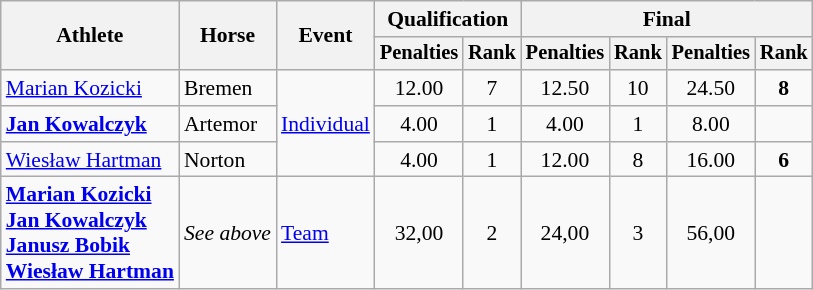<table class="wikitable" style="font-size:90%">
<tr>
<th rowspan="2">Athlete</th>
<th rowspan="2">Horse</th>
<th rowspan="2">Event</th>
<th colspan="2">Qualification</th>
<th colspan="4">Final</th>
</tr>
<tr style="font-size:95%">
<th>Penalties</th>
<th>Rank</th>
<th>Penalties</th>
<th>Rank</th>
<th>Penalties</th>
<th>Rank</th>
</tr>
<tr align=center>
<td align=left><a href='#'>Marian Kozicki</a></td>
<td align=left>Bremen</td>
<td align=left rowspan=3><a href='#'>Individual</a></td>
<td>12.00</td>
<td>7</td>
<td>12.50</td>
<td>10</td>
<td>24.50</td>
<td><strong>8</strong></td>
</tr>
<tr align=center>
<td align=left><strong><a href='#'>Jan Kowalczyk</a></strong></td>
<td align=left>Artemor</td>
<td>4.00</td>
<td>1</td>
<td>4.00</td>
<td>1</td>
<td>8.00</td>
<td></td>
</tr>
<tr align=center>
<td align=left><a href='#'>Wiesław Hartman</a></td>
<td align=left>Norton</td>
<td>4.00</td>
<td>1</td>
<td>12.00</td>
<td>8</td>
<td>16.00</td>
<td><strong>6</strong></td>
</tr>
<tr align=center>
<td align=left><strong><a href='#'>Marian Kozicki</a><br><a href='#'>Jan Kowalczyk</a><br><a href='#'>Janusz Bobik</a><br><a href='#'>Wiesław Hartman</a></strong></td>
<td align=left><em>See above</em></td>
<td align=left><a href='#'>Team</a></td>
<td>32,00</td>
<td>2</td>
<td>24,00</td>
<td>3</td>
<td>56,00</td>
<td></td>
</tr>
</table>
